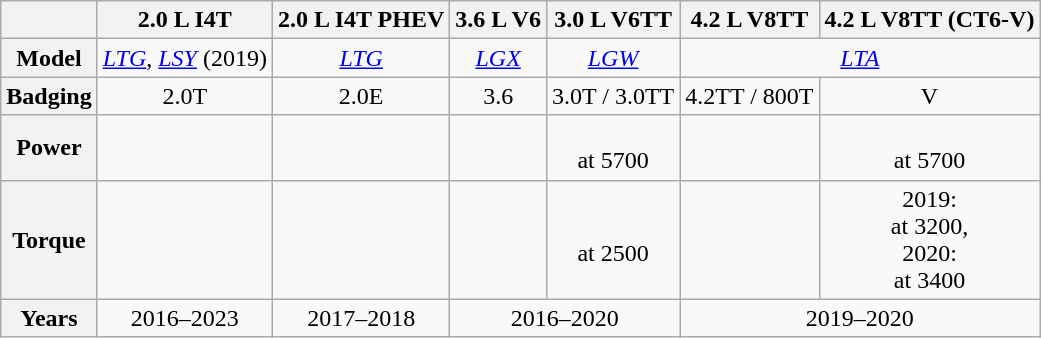<table class="wikitable sortable" style="font-size:100%;text-align:center;">
<tr>
<th></th>
<th>2.0 L I4T</th>
<th>2.0 L I4T PHEV</th>
<th>3.6 L V6</th>
<th>3.0 L V6TT</th>
<th>4.2 L V8TT</th>
<th>4.2 L V8TT (CT6-V)</th>
</tr>
<tr>
<th>Model</th>
<td><a href='#'><em>LTG</em></a>, <a href='#'><em>LSY</em></a> (2019)</td>
<td><a href='#'><em>LTG</em></a></td>
<td><a href='#'><em>LGX</em></a></td>
<td><a href='#'><em>LGW</em></a></td>
<td colspan=2><a href='#'><em>LTA</em></a></td>
</tr>
<tr>
<th>Badging</th>
<td>2.0T</td>
<td>2.0E</td>
<td>3.6</td>
<td>3.0T / 3.0TT</td>
<td>4.2TT / 800T</td>
<td>V</td>
</tr>
<tr>
<th>Power</th>
<td></td>
<td></td>
<td></td>
<td><br>at 5700</td>
<td></td>
<td><br>at 5700</td>
</tr>
<tr>
<th>Torque</th>
<td></td>
<td></td>
<td></td>
<td><br>at 2500</td>
<td></td>
<td>2019: <br>at 3200,<br>2020: <br>at 3400</td>
</tr>
<tr>
<th>Years</th>
<td>2016–2023</td>
<td>2017–2018</td>
<td colspan=2>2016–2020</td>
<td colspan=2>2019–2020</td>
</tr>
</table>
